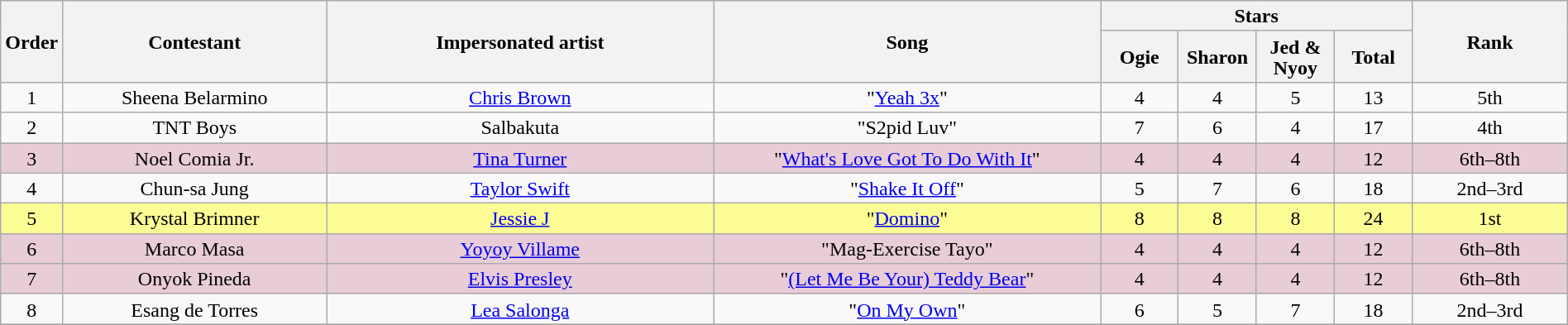<table class="wikitable" style="text-align:center; line-height:17px; width:100%;">
<tr>
<th rowspan="2" style="width:03%;">Order</th>
<th rowspan="2" style="width:17%;">Contestant</th>
<th rowspan="2" style="width:25%;">Impersonated artist</th>
<th rowspan="2" style="width:25%;">Song</th>
<th colspan="4" style="width:20%;">Stars</th>
<th rowspan="2" style="width:10%;">Rank</th>
</tr>
<tr>
<th style="width:05%;">Ogie</th>
<th style="width:05%;">Sharon</th>
<th style="width:05%;">Jed & Nyoy</th>
<th style="width:05%;">Total</th>
</tr>
<tr>
<td>1</td>
<td>Sheena Belarmino</td>
<td><a href='#'>Chris Brown</a></td>
<td>"<a href='#'>Yeah 3x</a>"</td>
<td>4</td>
<td>4</td>
<td>5</td>
<td>13</td>
<td>5th</td>
</tr>
<tr>
<td>2</td>
<td>TNT Boys</td>
<td>Salbakuta</td>
<td>"S2pid Luv"</td>
<td>7</td>
<td>6</td>
<td>4</td>
<td>17</td>
<td>4th</td>
</tr>
<tr bgcolor=#E8CCD7>
<td>3</td>
<td>Noel Comia Jr.</td>
<td><a href='#'>Tina Turner</a></td>
<td>"<a href='#'>What's Love Got To Do With It</a>"</td>
<td>4</td>
<td>4</td>
<td>4</td>
<td>12</td>
<td>6th–8th</td>
</tr>
<tr>
<td>4</td>
<td>Chun-sa Jung</td>
<td><a href='#'>Taylor Swift</a></td>
<td>"<a href='#'>Shake It Off</a>"</td>
<td>5</td>
<td>7</td>
<td>6</td>
<td>18</td>
<td>2nd–3rd</td>
</tr>
<tr bgcolor=#FDFD96>
<td>5</td>
<td>Krystal Brimner</td>
<td><a href='#'>Jessie J</a></td>
<td>"<a href='#'>Domino</a>"</td>
<td>8</td>
<td>8</td>
<td>8</td>
<td>24</td>
<td>1st</td>
</tr>
<tr bgcolor=#E8CCD7>
<td>6</td>
<td>Marco Masa</td>
<td><a href='#'>Yoyoy Villame</a></td>
<td>"Mag-Exercise Tayo"</td>
<td>4</td>
<td>4</td>
<td>4</td>
<td>12</td>
<td>6th–8th</td>
</tr>
<tr bgcolor=#E8CCD7>
<td>7</td>
<td>Onyok Pineda</td>
<td><a href='#'>Elvis Presley</a></td>
<td>"<a href='#'>(Let Me Be Your) Teddy Bear</a>"</td>
<td>4</td>
<td>4</td>
<td>4</td>
<td>12</td>
<td>6th–8th</td>
</tr>
<tr>
<td>8</td>
<td>Esang de Torres</td>
<td><a href='#'>Lea Salonga</a></td>
<td>"<a href='#'>On My Own</a>"</td>
<td>6</td>
<td>5</td>
<td>7</td>
<td>18</td>
<td>2nd–3rd</td>
</tr>
<tr>
</tr>
</table>
